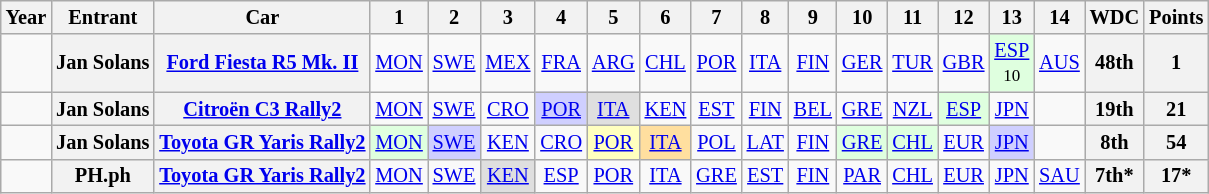<table class="wikitable" style="text-align:center; font-size:85%;">
<tr>
<th>Year</th>
<th>Entrant</th>
<th>Car</th>
<th>1</th>
<th>2</th>
<th>3</th>
<th>4</th>
<th>5</th>
<th>6</th>
<th>7</th>
<th>8</th>
<th>9</th>
<th>10</th>
<th>11</th>
<th>12</th>
<th>13</th>
<th>14</th>
<th>WDC</th>
<th>Points</th>
</tr>
<tr>
<td></td>
<th nowrap>Jan Solans</th>
<th nowrap><a href='#'>Ford Fiesta R5 Mk. II</a></th>
<td><a href='#'>MON</a></td>
<td><a href='#'>SWE</a></td>
<td><a href='#'>MEX</a></td>
<td><a href='#'>FRA</a></td>
<td><a href='#'>ARG</a></td>
<td><a href='#'>CHL</a></td>
<td><a href='#'>POR</a></td>
<td><a href='#'>ITA</a></td>
<td><a href='#'>FIN</a></td>
<td><a href='#'>GER</a></td>
<td><a href='#'>TUR</a></td>
<td><a href='#'>GBR</a></td>
<td style="background:#DFFFDF;"><a href='#'>ESP</a><br><small>10</small></td>
<td><a href='#'>AUS</a><br></td>
<th>48th</th>
<th>1</th>
</tr>
<tr>
<td></td>
<th nowrap>Jan Solans</th>
<th nowrap><a href='#'>Citroën C3 Rally2</a></th>
<td><a href='#'>MON</a></td>
<td><a href='#'>SWE</a></td>
<td><a href='#'>CRO</a></td>
<td style="background:#CFCFFF;"><a href='#'>POR</a><br></td>
<td style="background:#DFDFDF;"><a href='#'>ITA</a><br></td>
<td><a href='#'>KEN</a></td>
<td><a href='#'>EST</a></td>
<td><a href='#'>FIN</a></td>
<td><a href='#'>BEL</a></td>
<td><a href='#'>GRE</a></td>
<td><a href='#'>NZL</a></td>
<td style="background:#DFFFDF;"><a href='#'>ESP</a><br></td>
<td><a href='#'>JPN</a></td>
<td></td>
<th>19th</th>
<th>21</th>
</tr>
<tr>
<td></td>
<th nowrap>Jan Solans</th>
<th nowrap><a href='#'>Toyota GR Yaris Rally2</a></th>
<td style="background:#DFFFDF;"><a href='#'>MON</a><br></td>
<td style="background:#CFCFFF;"><a href='#'>SWE</a><br></td>
<td><a href='#'>KEN</a></td>
<td><a href='#'>CRO</a></td>
<td style="background:#FFFFBF;"><a href='#'>POR</a><br></td>
<td style="background:#FFDF9F;"><a href='#'>ITA</a><br></td>
<td><a href='#'>POL</a></td>
<td><a href='#'>LAT</a></td>
<td><a href='#'>FIN</a></td>
<td style="background:#DFFFDF;"><a href='#'>GRE</a><br></td>
<td style="background:#DFFFDF;"><a href='#'>CHL</a><br></td>
<td><a href='#'>EUR</a></td>
<td style="background:#CFCFFF;"><a href='#'>JPN</a><br></td>
<td></td>
<th>8th</th>
<th>54</th>
</tr>
<tr>
<td></td>
<th nowrap>PH.ph</th>
<th nowrap><a href='#'>Toyota GR Yaris Rally2</a></th>
<td><a href='#'>MON</a></td>
<td><a href='#'>SWE</a></td>
<td style="background:#DFDFDF;"><a href='#'>KEN</a><br></td>
<td><a href='#'>ESP</a></td>
<td><a href='#'>POR</a></td>
<td><a href='#'>ITA</a></td>
<td><a href='#'>GRE</a></td>
<td><a href='#'>EST</a></td>
<td><a href='#'>FIN</a></td>
<td><a href='#'>PAR</a></td>
<td><a href='#'>CHL</a></td>
<td><a href='#'>EUR</a></td>
<td><a href='#'>JPN</a></td>
<td><a href='#'>SAU</a></td>
<th>7th*</th>
<th>17*</th>
</tr>
</table>
